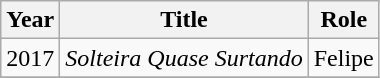<table class="wikitable">
<tr>
<th>Year</th>
<th>Title</th>
<th>Role</th>
</tr>
<tr>
<td>2017</td>
<td><em>Solteira Quase Surtando</em></td>
<td>Felipe</td>
</tr>
<tr>
</tr>
</table>
